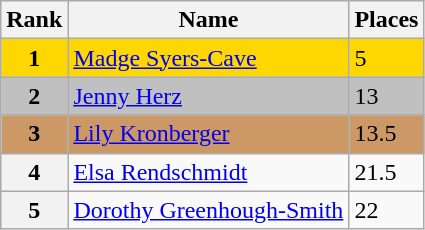<table class="wikitable">
<tr>
<th>Rank</th>
<th>Name</th>
<th>Places</th>
</tr>
<tr bgcolor=gold>
<td align=center><strong>1</strong></td>
<td> <a href='#'>Madge Syers-Cave</a></td>
<td>5</td>
</tr>
<tr bgcolor=silver>
<td align=center><strong>2</strong></td>
<td> <a href='#'>Jenny Herz</a></td>
<td>13</td>
</tr>
<tr bgcolor=cc9966>
<td align=center><strong>3</strong></td>
<td> <a href='#'>Lily Kronberger</a></td>
<td>13.5</td>
</tr>
<tr>
<th>4</th>
<td> <a href='#'>Elsa Rendschmidt</a></td>
<td>21.5</td>
</tr>
<tr>
<th>5</th>
<td> <a href='#'>Dorothy Greenhough-Smith</a></td>
<td>22</td>
</tr>
</table>
